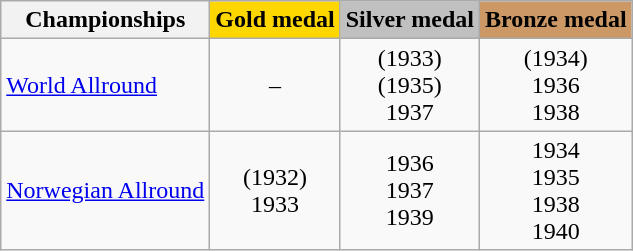<table class="wikitable">
<tr>
<th>Championships</th>
<td align=center bgcolor=gold><strong>Gold medal</strong></td>
<td align=center bgcolor=silver><strong>Silver medal</strong></td>
<td align=center bgcolor=cc9966><strong>Bronze medal</strong></td>
</tr>
<tr align="center">
<td align="left"><a href='#'>World Allround</a></td>
<td>–</td>
<td>(1933) <br> (1935) <br> 1937</td>
<td>(1934) <br> 1936 <br> 1938</td>
</tr>
<tr align="center">
<td align="left"><a href='#'>Norwegian Allround</a></td>
<td>(1932) <br> 1933</td>
<td>1936 <br> 1937 <br> 1939</td>
<td>1934 <br> 1935 <br> 1938 <br> 1940</td>
</tr>
</table>
